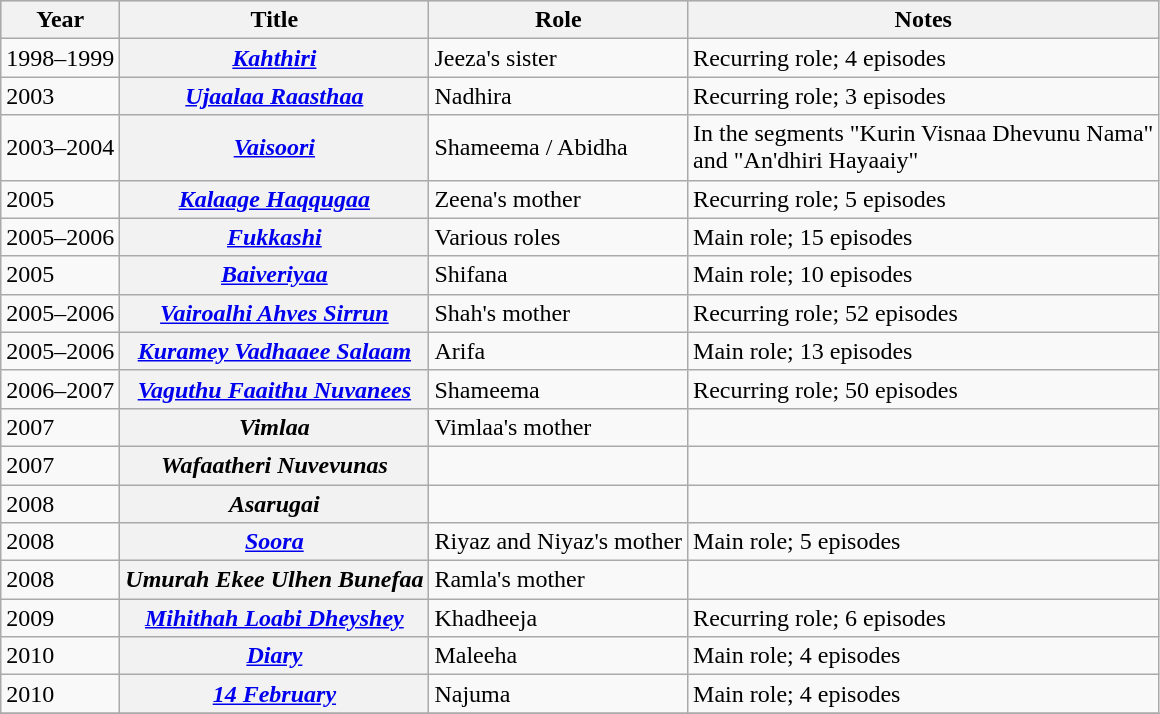<table class="wikitable sortable plainrowheaders">
<tr style="background:#ccc; text-align:center;">
<th scope="col">Year</th>
<th scope="col">Title</th>
<th scope="col">Role</th>
<th scope="col">Notes</th>
</tr>
<tr>
<td>1998–1999</td>
<th scope="row"><em><a href='#'>Kahthiri</a></em></th>
<td>Jeeza's sister</td>
<td>Recurring role; 4 episodes</td>
</tr>
<tr>
<td>2003</td>
<th scope="row"><em><a href='#'>Ujaalaa Raasthaa</a></em></th>
<td>Nadhira</td>
<td>Recurring role; 3 episodes</td>
</tr>
<tr>
<td>2003–2004</td>
<th scope="row"><em><a href='#'>Vaisoori</a></em></th>
<td>Shameema / Abidha</td>
<td>In the segments "Kurin Visnaa Dhevunu Nama"<br>and "An'dhiri Hayaaiy"</td>
</tr>
<tr>
<td>2005</td>
<th scope="row"><em><a href='#'>Kalaage Haqqugaa</a></em></th>
<td>Zeena's mother</td>
<td>Recurring role; 5 episodes</td>
</tr>
<tr>
<td>2005–2006</td>
<th scope="row"><em><a href='#'>Fukkashi</a></em></th>
<td>Various roles</td>
<td>Main role; 15 episodes</td>
</tr>
<tr>
<td>2005</td>
<th scope="row"><em><a href='#'>Baiveriyaa</a></em></th>
<td>Shifana</td>
<td>Main role; 10 episodes</td>
</tr>
<tr>
<td>2005–2006</td>
<th scope="row"><em><a href='#'>Vairoalhi Ahves Sirrun</a></em></th>
<td>Shah's mother</td>
<td>Recurring role; 52 episodes</td>
</tr>
<tr>
<td>2005–2006</td>
<th scope="row"><em><a href='#'>Kuramey Vadhaaee Salaam</a></em></th>
<td>Arifa</td>
<td>Main role; 13 episodes</td>
</tr>
<tr>
<td>2006–2007</td>
<th scope="row"><em><a href='#'>Vaguthu Faaithu Nuvanees</a></em></th>
<td>Shameema</td>
<td>Recurring role; 50 episodes</td>
</tr>
<tr>
<td>2007</td>
<th scope="row"><em>Vimlaa</em></th>
<td>Vimlaa's mother</td>
<td></td>
</tr>
<tr>
<td>2007</td>
<th scope="row"><em>Wafaatheri Nuvevunas</em></th>
<td></td>
<td></td>
</tr>
<tr>
<td>2008</td>
<th scope="row"><em>Asarugai</em></th>
<td></td>
<td></td>
</tr>
<tr>
<td>2008</td>
<th scope="row"><em><a href='#'>Soora</a></em></th>
<td>Riyaz and Niyaz's mother</td>
<td>Main role; 5 episodes</td>
</tr>
<tr>
<td>2008</td>
<th scope="row"><em>Umurah Ekee Ulhen Bunefaa</em></th>
<td>Ramla's mother</td>
<td></td>
</tr>
<tr>
<td>2009</td>
<th scope="row"><em><a href='#'>Mihithah Loabi Dheyshey</a></em></th>
<td>Khadheeja</td>
<td>Recurring role; 6 episodes</td>
</tr>
<tr>
<td>2010</td>
<th scope="row"><em><a href='#'>Diary</a></em></th>
<td>Maleeha</td>
<td>Main role; 4 episodes</td>
</tr>
<tr>
<td>2010</td>
<th scope="row"><em><a href='#'>14 February</a></em></th>
<td>Najuma</td>
<td>Main role; 4 episodes</td>
</tr>
<tr>
</tr>
</table>
